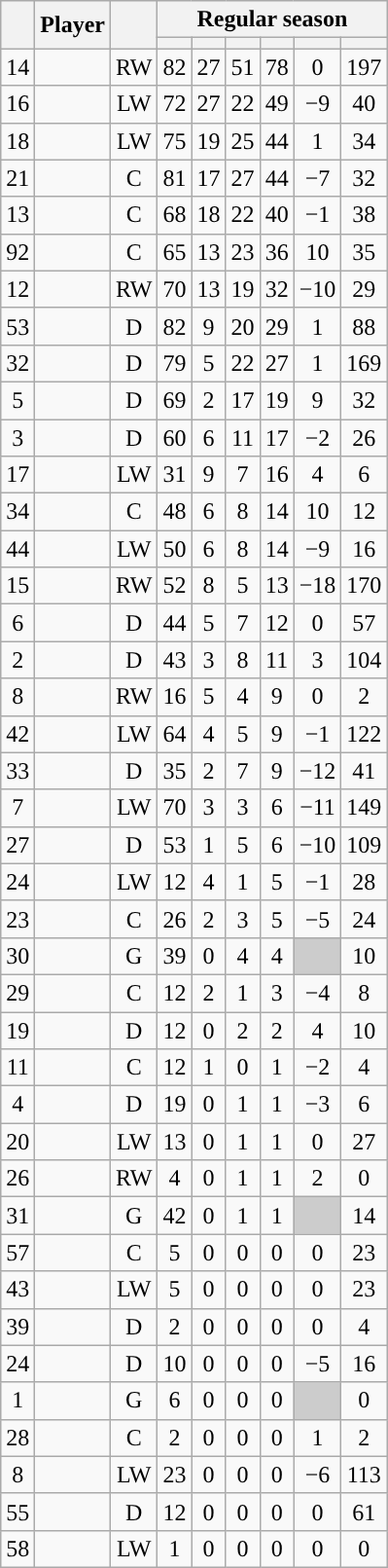<table class="wikitable sortable plainrowheaders" style="text-align:center;">
<tr>
<th scope="col" data-sort-type="number" rowspan="2"></th>
<th scope="col" rowspan="2">Player</th>
<th scope="col" rowspan="2"></th>
<th scope=colgroup colspan=6>Regular season</th>
</tr>
<tr>
<th scope="col" data-sort-type="number"></th>
<th scope="col" data-sort-type="number"></th>
<th scope="col" data-sort-type="number"></th>
<th scope="col" data-sort-type="number"></th>
<th scope="col" data-sort-type="number"></th>
<th scope="col" data-sort-type="number"></th>
</tr>
<tr>
<td scope="row">14</td>
<td align="left"></td>
<td>RW</td>
<td>82</td>
<td>27</td>
<td>51</td>
<td>78</td>
<td>0</td>
<td>197</td>
</tr>
<tr>
<td scope="row">16</td>
<td align="left"></td>
<td>LW</td>
<td>72</td>
<td>27</td>
<td>22</td>
<td>49</td>
<td>−9</td>
<td>40</td>
</tr>
<tr>
<td scope="row">18</td>
<td align="left"></td>
<td>LW</td>
<td>75</td>
<td>19</td>
<td>25</td>
<td>44</td>
<td>1</td>
<td>34</td>
</tr>
<tr>
<td scope="row">21</td>
<td align="left"></td>
<td>C</td>
<td>81</td>
<td>17</td>
<td>27</td>
<td>44</td>
<td>−7</td>
<td>32</td>
</tr>
<tr>
<td scope="row">13</td>
<td align="left"></td>
<td>C</td>
<td>68</td>
<td>18</td>
<td>22</td>
<td>40</td>
<td>−1</td>
<td>38</td>
</tr>
<tr>
<td scope="row">92</td>
<td align="left"></td>
<td>C</td>
<td>65</td>
<td>13</td>
<td>23</td>
<td>36</td>
<td>10</td>
<td>35</td>
</tr>
<tr>
<td scope="row">12</td>
<td align="left"></td>
<td>RW</td>
<td>70</td>
<td>13</td>
<td>19</td>
<td>32</td>
<td>−10</td>
<td>29</td>
</tr>
<tr>
<td scope="row">53</td>
<td align="left"></td>
<td>D</td>
<td>82</td>
<td>9</td>
<td>20</td>
<td>29</td>
<td>1</td>
<td>88</td>
</tr>
<tr>
<td scope="row">32</td>
<td align="left"></td>
<td>D</td>
<td>79</td>
<td>5</td>
<td>22</td>
<td>27</td>
<td>1</td>
<td>169</td>
</tr>
<tr>
<td scope="row">5</td>
<td align="left"></td>
<td>D</td>
<td>69</td>
<td>2</td>
<td>17</td>
<td>19</td>
<td>9</td>
<td>32</td>
</tr>
<tr>
<td scope="row">3</td>
<td align="left"></td>
<td>D</td>
<td>60</td>
<td>6</td>
<td>11</td>
<td>17</td>
<td>−2</td>
<td>26</td>
</tr>
<tr>
<td scope="row">17</td>
<td align="left"></td>
<td>LW</td>
<td>31</td>
<td>9</td>
<td>7</td>
<td>16</td>
<td>4</td>
<td>6</td>
</tr>
<tr>
<td scope="row">34</td>
<td align="left"></td>
<td>C</td>
<td>48</td>
<td>6</td>
<td>8</td>
<td>14</td>
<td>10</td>
<td>12</td>
</tr>
<tr>
<td scope="row">44</td>
<td align="left"></td>
<td>LW</td>
<td>50</td>
<td>6</td>
<td>8</td>
<td>14</td>
<td>−9</td>
<td>16</td>
</tr>
<tr>
<td scope="row">15</td>
<td align="left"></td>
<td>RW</td>
<td>52</td>
<td>8</td>
<td>5</td>
<td>13</td>
<td>−18</td>
<td>170</td>
</tr>
<tr>
<td scope="row">6</td>
<td align="left"></td>
<td>D</td>
<td>44</td>
<td>5</td>
<td>7</td>
<td>12</td>
<td>0</td>
<td>57</td>
</tr>
<tr>
<td scope="row">2</td>
<td align="left"></td>
<td>D</td>
<td>43</td>
<td>3</td>
<td>8</td>
<td>11</td>
<td>3</td>
<td>104</td>
</tr>
<tr>
<td scope="row">8</td>
<td align="left"></td>
<td>RW</td>
<td>16</td>
<td>5</td>
<td>4</td>
<td>9</td>
<td>0</td>
<td>2</td>
</tr>
<tr>
<td scope="row">42</td>
<td align="left"></td>
<td>LW</td>
<td>64</td>
<td>4</td>
<td>5</td>
<td>9</td>
<td>−1</td>
<td>122</td>
</tr>
<tr>
<td scope="row">33</td>
<td align="left"></td>
<td>D</td>
<td>35</td>
<td>2</td>
<td>7</td>
<td>9</td>
<td>−12</td>
<td>41</td>
</tr>
<tr>
<td scope="row">7</td>
<td align="left"></td>
<td>LW</td>
<td>70</td>
<td>3</td>
<td>3</td>
<td>6</td>
<td>−11</td>
<td>149</td>
</tr>
<tr>
<td scope="row">27</td>
<td align="left"></td>
<td>D</td>
<td>53</td>
<td>1</td>
<td>5</td>
<td>6</td>
<td>−10</td>
<td>109</td>
</tr>
<tr>
<td scope="row">24</td>
<td align="left"></td>
<td>LW</td>
<td>12</td>
<td>4</td>
<td>1</td>
<td>5</td>
<td>−1</td>
<td>28</td>
</tr>
<tr>
<td scope="row">23</td>
<td align="left"></td>
<td>C</td>
<td>26</td>
<td>2</td>
<td>3</td>
<td>5</td>
<td>−5</td>
<td>24</td>
</tr>
<tr>
<td scope="row">30</td>
<td align="left"></td>
<td>G</td>
<td>39</td>
<td>0</td>
<td>4</td>
<td>4</td>
<td style="background:#ccc"></td>
<td>10</td>
</tr>
<tr>
<td scope="row">29</td>
<td align="left"></td>
<td>C</td>
<td>12</td>
<td>2</td>
<td>1</td>
<td>3</td>
<td>−4</td>
<td>8</td>
</tr>
<tr>
<td scope="row">19</td>
<td align="left"></td>
<td>D</td>
<td>12</td>
<td>0</td>
<td>2</td>
<td>2</td>
<td>4</td>
<td>10</td>
</tr>
<tr>
<td scope="row">11</td>
<td align="left"></td>
<td>C</td>
<td>12</td>
<td>1</td>
<td>0</td>
<td>1</td>
<td>−2</td>
<td>4</td>
</tr>
<tr>
<td scope="row">4</td>
<td align="left"></td>
<td>D</td>
<td>19</td>
<td>0</td>
<td>1</td>
<td>1</td>
<td>−3</td>
<td>6</td>
</tr>
<tr>
<td scope="row">20</td>
<td align="left"></td>
<td>LW</td>
<td>13</td>
<td>0</td>
<td>1</td>
<td>1</td>
<td>0</td>
<td>27</td>
</tr>
<tr>
<td scope="row">26</td>
<td align="left"></td>
<td>RW</td>
<td>4</td>
<td>0</td>
<td>1</td>
<td>1</td>
<td>2</td>
<td>0</td>
</tr>
<tr>
<td scope="row">31</td>
<td align="left"></td>
<td>G</td>
<td>42</td>
<td>0</td>
<td>1</td>
<td>1</td>
<td style="background:#ccc"></td>
<td>14</td>
</tr>
<tr>
<td scope="row">57</td>
<td align="left"></td>
<td>C</td>
<td>5</td>
<td>0</td>
<td>0</td>
<td>0</td>
<td>0</td>
<td>23</td>
</tr>
<tr>
<td scope="row">43</td>
<td align="left"></td>
<td>LW</td>
<td>5</td>
<td>0</td>
<td>0</td>
<td>0</td>
<td>0</td>
<td>23</td>
</tr>
<tr>
<td scope="row">39</td>
<td align="left"></td>
<td>D</td>
<td>2</td>
<td>0</td>
<td>0</td>
<td>0</td>
<td>0</td>
<td>4</td>
</tr>
<tr>
<td scope="row">24</td>
<td align="left"></td>
<td>D</td>
<td>10</td>
<td>0</td>
<td>0</td>
<td>0</td>
<td>−5</td>
<td>16</td>
</tr>
<tr>
<td scope="row">1</td>
<td align="left"></td>
<td>G</td>
<td>6</td>
<td>0</td>
<td>0</td>
<td>0</td>
<td style="background:#ccc"></td>
<td>0</td>
</tr>
<tr>
<td scope="row">28</td>
<td align="left"></td>
<td>C</td>
<td>2</td>
<td>0</td>
<td>0</td>
<td>0</td>
<td>1</td>
<td>2</td>
</tr>
<tr>
<td scope="row">8</td>
<td align="left"></td>
<td>LW</td>
<td>23</td>
<td>0</td>
<td>0</td>
<td>0</td>
<td>−6</td>
<td>113</td>
</tr>
<tr>
<td scope="row">55</td>
<td align="left"></td>
<td>D</td>
<td>12</td>
<td>0</td>
<td>0</td>
<td>0</td>
<td>0</td>
<td>61</td>
</tr>
<tr>
<td scope="row">58</td>
<td align="left"></td>
<td>LW</td>
<td>1</td>
<td>0</td>
<td>0</td>
<td>0</td>
<td>0</td>
<td>0</td>
</tr>
</table>
